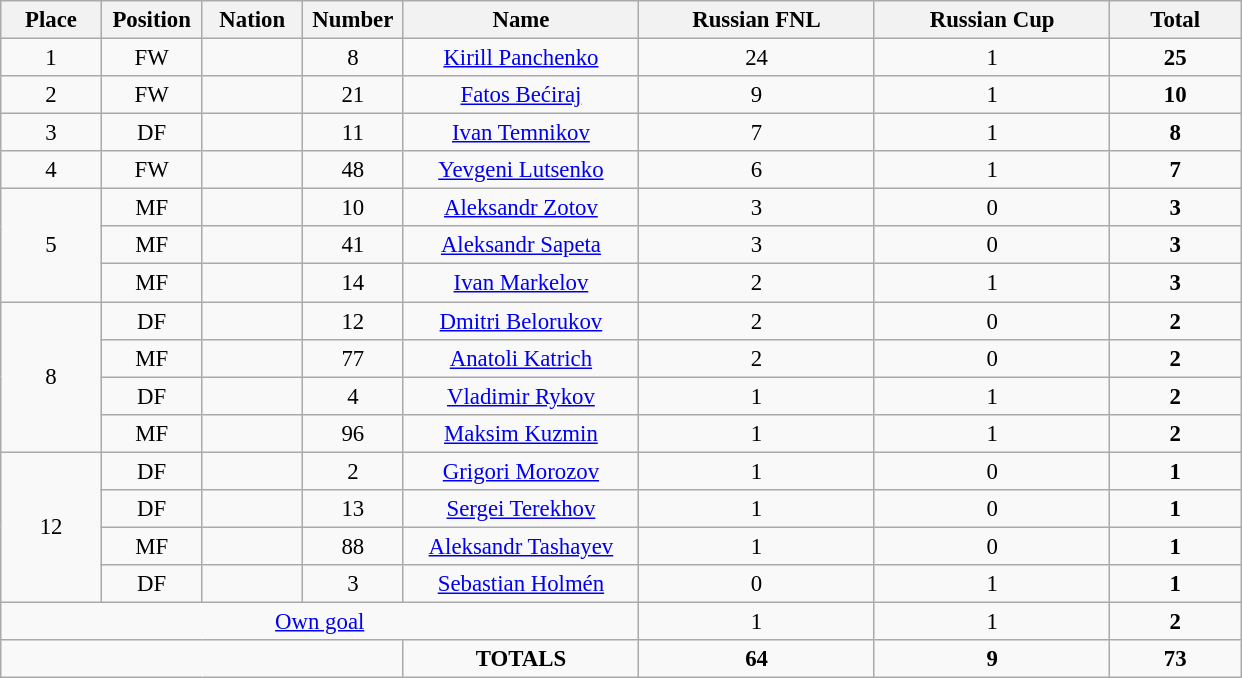<table class="wikitable" style="font-size: 95%; text-align: center;">
<tr>
<th width=60>Place</th>
<th width=60>Position</th>
<th width=60>Nation</th>
<th width=60>Number</th>
<th width=150>Name</th>
<th width=150>Russian FNL</th>
<th width=150>Russian Cup</th>
<th width=80><strong>Total</strong></th>
</tr>
<tr>
<td rowspan="1">1</td>
<td>FW</td>
<td></td>
<td>8</td>
<td><a href='#'>Kirill Panchenko</a></td>
<td>24</td>
<td>1</td>
<td><strong>25</strong></td>
</tr>
<tr>
<td rowspan="1">2</td>
<td>FW</td>
<td></td>
<td>21</td>
<td><a href='#'>Fatos Bećiraj</a></td>
<td>9</td>
<td>1</td>
<td><strong>10</strong></td>
</tr>
<tr>
<td rowspan="1">3</td>
<td>DF</td>
<td></td>
<td>11</td>
<td><a href='#'>Ivan Temnikov</a></td>
<td>7</td>
<td>1</td>
<td><strong>8</strong></td>
</tr>
<tr>
<td rowspan="1">4</td>
<td>FW</td>
<td></td>
<td>48</td>
<td><a href='#'>Yevgeni Lutsenko</a></td>
<td>6</td>
<td>1</td>
<td><strong>7</strong></td>
</tr>
<tr>
<td rowspan="3">5</td>
<td>MF</td>
<td></td>
<td>10</td>
<td><a href='#'>Aleksandr Zotov</a></td>
<td>3</td>
<td>0</td>
<td><strong>3</strong></td>
</tr>
<tr>
<td>MF</td>
<td></td>
<td>41</td>
<td><a href='#'>Aleksandr Sapeta</a></td>
<td>3</td>
<td>0</td>
<td><strong>3</strong></td>
</tr>
<tr>
<td>MF</td>
<td></td>
<td>14</td>
<td><a href='#'>Ivan Markelov</a></td>
<td>2</td>
<td>1</td>
<td><strong>3</strong></td>
</tr>
<tr>
<td rowspan="4">8</td>
<td>DF</td>
<td></td>
<td>12</td>
<td><a href='#'>Dmitri Belorukov</a></td>
<td>2</td>
<td>0</td>
<td><strong>2</strong></td>
</tr>
<tr>
<td>MF</td>
<td></td>
<td>77</td>
<td><a href='#'>Anatoli Katrich</a></td>
<td>2</td>
<td>0</td>
<td><strong>2</strong></td>
</tr>
<tr>
<td>DF</td>
<td></td>
<td>4</td>
<td><a href='#'>Vladimir Rykov</a></td>
<td>1</td>
<td>1</td>
<td><strong>2</strong></td>
</tr>
<tr>
<td>MF</td>
<td></td>
<td>96</td>
<td><a href='#'>Maksim Kuzmin</a></td>
<td>1</td>
<td>1</td>
<td><strong>2</strong></td>
</tr>
<tr>
<td rowspan="4">12</td>
<td>DF</td>
<td></td>
<td>2</td>
<td><a href='#'>Grigori Morozov</a></td>
<td>1</td>
<td>0</td>
<td><strong>1</strong></td>
</tr>
<tr>
<td>DF</td>
<td></td>
<td>13</td>
<td><a href='#'>Sergei Terekhov</a></td>
<td>1</td>
<td>0</td>
<td><strong>1</strong></td>
</tr>
<tr>
<td>MF</td>
<td></td>
<td>88</td>
<td><a href='#'>Aleksandr Tashayev</a></td>
<td>1</td>
<td>0</td>
<td><strong>1</strong></td>
</tr>
<tr>
<td>DF</td>
<td></td>
<td>3</td>
<td><a href='#'>Sebastian Holmén</a></td>
<td>0</td>
<td>1</td>
<td><strong>1</strong></td>
</tr>
<tr>
<td colspan="5"><a href='#'>Own goal</a></td>
<td>1</td>
<td>1</td>
<td><strong>2</strong></td>
</tr>
<tr>
<td colspan="4"></td>
<td><strong>TOTALS</strong></td>
<td><strong>64</strong></td>
<td><strong>9</strong></td>
<td><strong>73</strong></td>
</tr>
</table>
